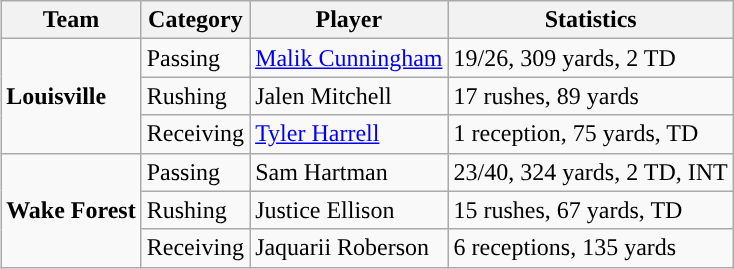<table class="wikitable" style="float: right;">
<tr>
<th>Team</th>
<th>Category</th>
<th>Player</th>
<th>Statistics</th>
</tr>
<tr>
<td rowspan=3><strong>Louisville</strong></td>
<td>Passing</td>
<td><a href='#'>Malik Cunningham</a></td>
<td>19/26, 309 yards, 2 TD</td>
</tr>
<tr>
<td>Rushing</td>
<td>Jalen Mitchell</td>
<td>17 rushes, 89 yards</td>
</tr>
<tr>
<td>Receiving</td>
<td><a href='#'>Tyler Harrell</a></td>
<td>1 reception, 75 yards, TD</td>
</tr>
<tr>
<td rowspan=3><strong>Wake Forest</strong></td>
<td>Passing</td>
<td>Sam Hartman</td>
<td>23/40, 324 yards, 2 TD, INT</td>
</tr>
<tr>
<td>Rushing</td>
<td>Justice Ellison</td>
<td>15 rushes, 67 yards, TD</td>
</tr>
<tr>
<td>Receiving</td>
<td>Jaquarii Roberson</td>
<td>6 receptions, 135 yards</td>
</tr>
</table>
